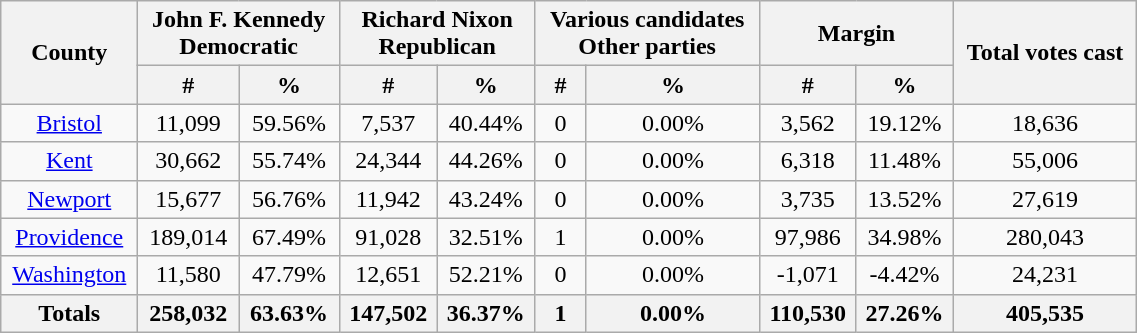<table width="60%" class="wikitable sortable" style="text-align:center">
<tr>
<th style="text-align:center;" rowspan="2">County</th>
<th style="text-align:center;" colspan="2">John F. Kennedy<br>Democratic</th>
<th style="text-align:center;" colspan="2">Richard Nixon<br>Republican</th>
<th style="text-align:center;" colspan="2">Various candidates<br>Other parties</th>
<th style="text-align:center;" colspan="2">Margin</th>
<th style="text-align:center;" rowspan="2">Total votes cast</th>
</tr>
<tr>
<th style="text-align:center;" data-sort-type="number">#</th>
<th style="text-align:center;" data-sort-type="number">%</th>
<th style="text-align:center;" data-sort-type="number">#</th>
<th style="text-align:center;" data-sort-type="number">%</th>
<th style="text-align:center;" data-sort-type="number">#</th>
<th style="text-align:center;" data-sort-type="number">%</th>
<th style="text-align:center;" data-sort-type="number">#</th>
<th style="text-align:center;" data-sort-type="number">%</th>
</tr>
<tr style="text-align:center;">
<td><a href='#'>Bristol</a></td>
<td>11,099</td>
<td>59.56%</td>
<td>7,537</td>
<td>40.44%</td>
<td>0</td>
<td>0.00%</td>
<td>3,562</td>
<td>19.12%</td>
<td>18,636</td>
</tr>
<tr style="text-align:center;">
<td><a href='#'>Kent</a></td>
<td>30,662</td>
<td>55.74%</td>
<td>24,344</td>
<td>44.26%</td>
<td>0</td>
<td>0.00%</td>
<td>6,318</td>
<td>11.48%</td>
<td>55,006</td>
</tr>
<tr style="text-align:center;">
<td><a href='#'>Newport</a></td>
<td>15,677</td>
<td>56.76%</td>
<td>11,942</td>
<td>43.24%</td>
<td>0</td>
<td>0.00%</td>
<td>3,735</td>
<td>13.52%</td>
<td>27,619</td>
</tr>
<tr style="text-align:center;">
<td><a href='#'>Providence</a></td>
<td>189,014</td>
<td>67.49%</td>
<td>91,028</td>
<td>32.51%</td>
<td>1</td>
<td>0.00%</td>
<td>97,986</td>
<td>34.98%</td>
<td>280,043</td>
</tr>
<tr style="text-align:center;">
<td><a href='#'>Washington</a></td>
<td>11,580</td>
<td>47.79%</td>
<td>12,651</td>
<td>52.21%</td>
<td>0</td>
<td>0.00%</td>
<td>-1,071</td>
<td>-4.42%</td>
<td>24,231</td>
</tr>
<tr>
<th>Totals</th>
<th>258,032</th>
<th>63.63%</th>
<th>147,502</th>
<th>36.37%</th>
<th>1</th>
<th>0.00%</th>
<th>110,530</th>
<th>27.26%</th>
<th>405,535</th>
</tr>
</table>
